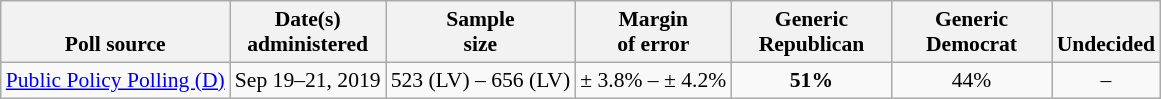<table class="wikitable" style="font-size:90%;text-align:center;">
<tr valign=bottom>
<th>Poll source</th>
<th>Date(s)<br>administered</th>
<th>Sample<br>size</th>
<th>Margin<br>of error</th>
<th style="width:100px;">Generic<br>Republican</th>
<th style="width:100px;">Generic<br>Democrat</th>
<th>Undecided</th>
</tr>
<tr>
<td style="text-align:left;"><a href='#'>Public Policy Polling (D)</a></td>
<td>Sep 19–21, 2019</td>
<td>523 (LV) – 656 (LV)</td>
<td>± 3.8% – ± 4.2%</td>
<td><strong>51%</strong></td>
<td>44%</td>
<td>–</td>
</tr>
</table>
